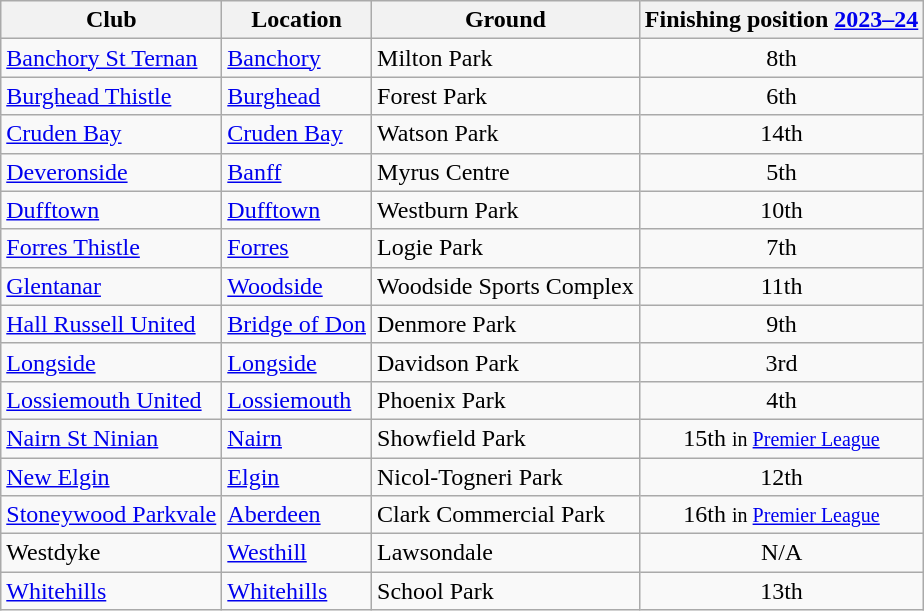<table class="wikitable" style="text-align:left;">
<tr>
<th>Club</th>
<th>Location</th>
<th>Ground</th>
<th>Finishing position <a href='#'>2023–24</a></th>
</tr>
<tr>
<td><a href='#'>Banchory St Ternan</a></td>
<td><a href='#'>Banchory</a></td>
<td>Milton Park</td>
<td style="text-align:center;">8th</td>
</tr>
<tr>
<td><a href='#'>Burghead Thistle</a></td>
<td><a href='#'>Burghead</a></td>
<td>Forest Park</td>
<td align="center">6th</td>
</tr>
<tr>
<td><a href='#'>Cruden Bay</a></td>
<td><a href='#'>Cruden Bay</a></td>
<td>Watson Park</td>
<td style="text-align:center;">14th</td>
</tr>
<tr>
<td><a href='#'>Deveronside</a></td>
<td><a href='#'>Banff</a></td>
<td>Myrus Centre</td>
<td style="text-align:center;">5th</td>
</tr>
<tr>
<td><a href='#'>Dufftown</a></td>
<td><a href='#'>Dufftown</a></td>
<td>Westburn Park</td>
<td style="text-align:center;">10th</td>
</tr>
<tr>
<td><a href='#'>Forres Thistle</a></td>
<td><a href='#'>Forres</a></td>
<td>Logie Park</td>
<td style="text-align:center;">7th</td>
</tr>
<tr>
<td><a href='#'>Glentanar</a></td>
<td><a href='#'>Woodside</a></td>
<td>Woodside Sports Complex</td>
<td style="text-align:center;">11th</td>
</tr>
<tr>
<td><a href='#'>Hall Russell United</a></td>
<td><a href='#'>Bridge of Don</a></td>
<td>Denmore Park</td>
<td style="text-align:center;">9th</td>
</tr>
<tr>
<td><a href='#'>Longside</a></td>
<td><a href='#'>Longside</a></td>
<td>Davidson Park</td>
<td style="text-align:center;">3rd</td>
</tr>
<tr>
<td><a href='#'>Lossiemouth United</a></td>
<td><a href='#'>Lossiemouth</a></td>
<td>Phoenix Park</td>
<td style="text-align:center;">4th</td>
</tr>
<tr>
<td><a href='#'>Nairn St Ninian</a></td>
<td><a href='#'>Nairn</a></td>
<td>Showfield Park</td>
<td style="text-align:center;">15th <small> in <a href='#'>Premier League</a></small></td>
</tr>
<tr>
<td><a href='#'>New Elgin</a></td>
<td><a href='#'>Elgin</a></td>
<td>Nicol-Togneri Park</td>
<td style="text-align:center;">12th</td>
</tr>
<tr>
<td><a href='#'>Stoneywood Parkvale</a></td>
<td><a href='#'>Aberdeen</a></td>
<td>Clark Commercial Park</td>
<td style="text-align:center;">16th <small> in <a href='#'>Premier League</a></small></td>
</tr>
<tr>
<td>Westdyke</td>
<td><a href='#'>Westhill</a></td>
<td>Lawsondale</td>
<td style="text-align:center;">N/A</td>
</tr>
<tr>
<td><a href='#'>Whitehills</a></td>
<td><a href='#'>Whitehills</a></td>
<td>School Park</td>
<td style="text-align:center;">13th</td>
</tr>
</table>
